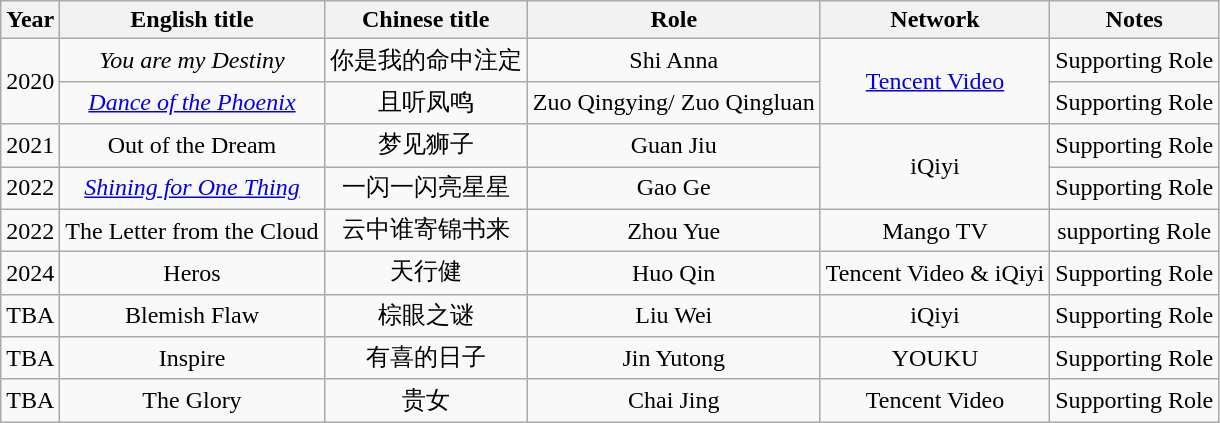<table class=wikitable style=text-align:center>
<tr>
<th>Year</th>
<th>English title</th>
<th>Chinese title</th>
<th>Role</th>
<th>Network</th>
<th>Notes</th>
</tr>
<tr>
<td rowspan="2">2020</td>
<td><em>You are my Destiny</em></td>
<td>你是我的命中注定</td>
<td>Shi Anna</td>
<td rowspan="2"><a href='#'>Tencent Video</a></td>
<td>Supporting Role</td>
</tr>
<tr>
<td><em><a href='#'>Dance of the Phoenix</a></em></td>
<td>且听凤鸣</td>
<td>Zuo Qingying/ Zuo Qingluan</td>
<td>Supporting Role</td>
</tr>
<tr>
<td>2021</td>
<td>Out of the Dream</td>
<td>梦见狮子</td>
<td>Guan Jiu</td>
<td rowspan="2">iQiyi</td>
<td>Supporting Role</td>
</tr>
<tr>
<td>2022</td>
<td><em><a href='#'>Shining for One Thing</a></td>
<td>一闪一闪亮星星</td>
<td>Gao Ge</td>
<td>Supporting Role</td>
</tr>
<tr>
<td>2022</td>
<td>The Letter from the Cloud</td>
<td>云中谁寄锦书来</td>
<td>Zhou Yue</td>
<td>Mango TV</td>
<td>supporting Role</td>
</tr>
<tr>
<td>2024</td>
<td>Heros</td>
<td>天行健</td>
<td>Huo Qin</td>
<td>Tencent Video & iQiyi</td>
<td>Supporting Role</td>
</tr>
<tr>
<td>TBA</td>
<td>Blemish Flaw</td>
<td>棕眼之谜</td>
<td>Liu Wei</td>
<td>iQiyi</td>
<td>Supporting Role</td>
</tr>
<tr>
<td>TBA</td>
<td>Inspire</td>
<td>有喜的日子</td>
<td>Jin Yutong</td>
<td>YOUKU</td>
<td>Supporting Role</td>
</tr>
<tr>
<td>TBA</td>
<td>The Glory</td>
<td>贵女</td>
<td>Chai Jing</td>
<td>Tencent Video</td>
<td>Supporting Role</td>
</tr>
</table>
